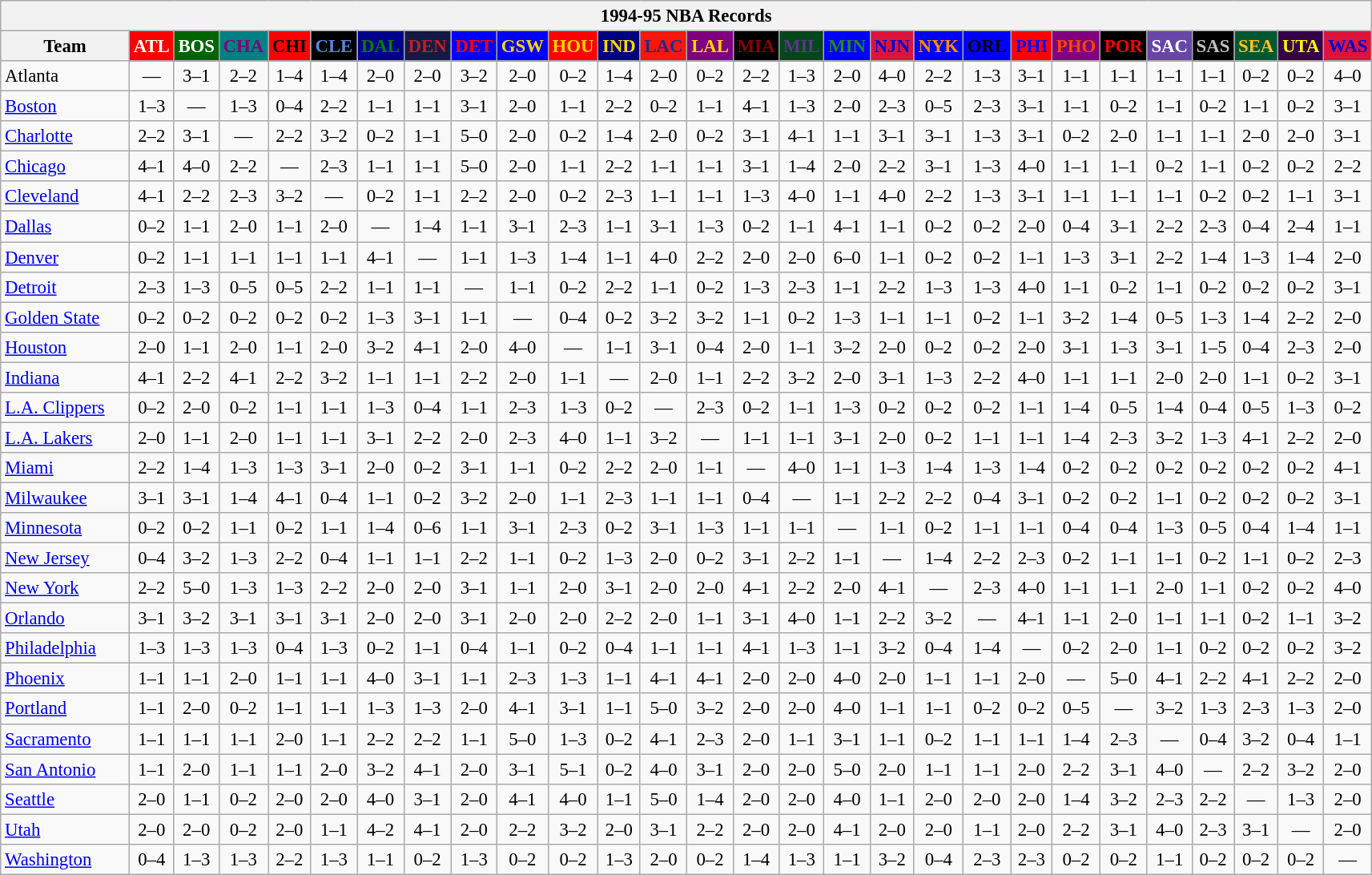<table class="wikitable" style="font-size:95%; text-align:center;">
<tr>
<th colspan=28>1994-95 NBA Records</th>
</tr>
<tr>
<th width=100>Team</th>
<th style="background:#FF0000;color:#FFFFFF;width=35">ATL</th>
<th style="background:#006400;color:#FFFFFF;width=35">BOS</th>
<th style="background:#008080;color:#800080;width=35">CHA</th>
<th style="background:#FF0000;color:#000000;width=35">CHI</th>
<th style="background:#000000;color:#5787DC;width=35">CLE</th>
<th style="background:#00008B;color:#008000;width=35">DAL</th>
<th style="background:#141A44;color:#BC2224;width=35">DEN</th>
<th style="background:#0000FF;color:#FF0000;width=35">DET</th>
<th style="background:#0000FF;color:#FFD700;width=35">GSW</th>
<th style="background:#FF0000;color:#FFD700;width=35">HOU</th>
<th style="background:#000080;color:#FFD700;width=35">IND</th>
<th style="background:#F9160D;color:#1A2E8B;width=35">LAC</th>
<th style="background:#800080;color:#FFD700;width=35">LAL</th>
<th style="background:#000000;color:#8B0000;width=35">MIA</th>
<th style="background:#00471B;color:#5C378A;width=35">MIL</th>
<th style="background:#0000FF;color:#228B22;width=35">MIN</th>
<th style="background:#DC143C;color:#0000CD;width=35">NJN</th>
<th style="background:#0000FF;color:#FF8C00;width=35">NYK</th>
<th style="background:#0000FF;color:#000000;width=35">ORL</th>
<th style="background:#FF0000;color:#0000FF;width=35">PHI</th>
<th style="background:#800080;color:#FF4500;width=35">PHO</th>
<th style="background:#000000;color:#FF0000;width=35">POR</th>
<th style="background:#6846A8;color:#FFFFFF;width=35">SAC</th>
<th style="background:#000000;color:#C0C0C0;width=35">SAS</th>
<th style="background:#005831;color:#FFC322;width=35">SEA</th>
<th style="background:#36004A;color:#FFFF00;width=35">UTA</th>
<th style="background:#DC143C;color:#0000CD;width=35">WAS</th>
</tr>
<tr>
<td style="text-align:left;">Atlanta</td>
<td>—</td>
<td>3–1</td>
<td>2–2</td>
<td>1–4</td>
<td>1–4</td>
<td>2–0</td>
<td>2–0</td>
<td>3–2</td>
<td>2–0</td>
<td>0–2</td>
<td>1–4</td>
<td>2–0</td>
<td>0–2</td>
<td>2–2</td>
<td>1–3</td>
<td>2–0</td>
<td>4–0</td>
<td>2–2</td>
<td>1–3</td>
<td>3–1</td>
<td>1–1</td>
<td>1–1</td>
<td>1–1</td>
<td>1–1</td>
<td>0–2</td>
<td>0–2</td>
<td>4–0</td>
</tr>
<tr>
<td style="text-align:left;"><a href='#'>Boston</a></td>
<td>1–3</td>
<td>—</td>
<td>1–3</td>
<td>0–4</td>
<td>2–2</td>
<td>1–1</td>
<td>1–1</td>
<td>3–1</td>
<td>2–0</td>
<td>1–1</td>
<td>2–2</td>
<td>0–2</td>
<td>1–1</td>
<td>4–1</td>
<td>1–3</td>
<td>2–0</td>
<td>2–3</td>
<td>0–5</td>
<td>2–3</td>
<td>3–1</td>
<td>1–1</td>
<td>0–2</td>
<td>1–1</td>
<td>0–2</td>
<td>1–1</td>
<td>0–2</td>
<td>3–1</td>
</tr>
<tr>
<td style="text-align:left;"><a href='#'>Charlotte</a></td>
<td>2–2</td>
<td>3–1</td>
<td>—</td>
<td>2–2</td>
<td>3–2</td>
<td>0–2</td>
<td>1–1</td>
<td>5–0</td>
<td>2–0</td>
<td>0–2</td>
<td>1–4</td>
<td>2–0</td>
<td>0–2</td>
<td>3–1</td>
<td>4–1</td>
<td>1–1</td>
<td>3–1</td>
<td>3–1</td>
<td>1–3</td>
<td>3–1</td>
<td>0–2</td>
<td>2–0</td>
<td>1–1</td>
<td>1–1</td>
<td>2–0</td>
<td>2–0</td>
<td>3–1</td>
</tr>
<tr>
<td style="text-align:left;"><a href='#'>Chicago</a></td>
<td>4–1</td>
<td>4–0</td>
<td>2–2</td>
<td>—</td>
<td>2–3</td>
<td>1–1</td>
<td>1–1</td>
<td>5–0</td>
<td>2–0</td>
<td>1–1</td>
<td>2–2</td>
<td>1–1</td>
<td>1–1</td>
<td>3–1</td>
<td>1–4</td>
<td>2–0</td>
<td>2–2</td>
<td>3–1</td>
<td>1–3</td>
<td>4–0</td>
<td>1–1</td>
<td>1–1</td>
<td>0–2</td>
<td>1–1</td>
<td>0–2</td>
<td>0–2</td>
<td>2–2</td>
</tr>
<tr>
<td style="text-align:left;"><a href='#'>Cleveland</a></td>
<td>4–1</td>
<td>2–2</td>
<td>2–3</td>
<td>3–2</td>
<td>—</td>
<td>0–2</td>
<td>1–1</td>
<td>2–2</td>
<td>2–0</td>
<td>0–2</td>
<td>2–3</td>
<td>1–1</td>
<td>1–1</td>
<td>1–3</td>
<td>4–0</td>
<td>1–1</td>
<td>4–0</td>
<td>2–2</td>
<td>1–3</td>
<td>3–1</td>
<td>1–1</td>
<td>1–1</td>
<td>1–1</td>
<td>0–2</td>
<td>0–2</td>
<td>1–1</td>
<td>3–1</td>
</tr>
<tr>
<td style="text-align:left;"><a href='#'>Dallas</a></td>
<td>0–2</td>
<td>1–1</td>
<td>2–0</td>
<td>1–1</td>
<td>2–0</td>
<td>—</td>
<td>1–4</td>
<td>1–1</td>
<td>3–1</td>
<td>2–3</td>
<td>1–1</td>
<td>3–1</td>
<td>1–3</td>
<td>0–2</td>
<td>1–1</td>
<td>4–1</td>
<td>1–1</td>
<td>0–2</td>
<td>0–2</td>
<td>2–0</td>
<td>0–4</td>
<td>3–1</td>
<td>2–2</td>
<td>2–3</td>
<td>0–4</td>
<td>2–4</td>
<td>1–1</td>
</tr>
<tr>
<td style="text-align:left;"><a href='#'>Denver</a></td>
<td>0–2</td>
<td>1–1</td>
<td>1–1</td>
<td>1–1</td>
<td>1–1</td>
<td>4–1</td>
<td>—</td>
<td>1–1</td>
<td>1–3</td>
<td>1–4</td>
<td>1–1</td>
<td>4–0</td>
<td>2–2</td>
<td>2–0</td>
<td>2–0</td>
<td>6–0</td>
<td>1–1</td>
<td>0–2</td>
<td>0–2</td>
<td>1–1</td>
<td>1–3</td>
<td>3–1</td>
<td>2–2</td>
<td>1–4</td>
<td>1–3</td>
<td>1–4</td>
<td>2–0</td>
</tr>
<tr>
<td style="text-align:left;"><a href='#'>Detroit</a></td>
<td>2–3</td>
<td>1–3</td>
<td>0–5</td>
<td>0–5</td>
<td>2–2</td>
<td>1–1</td>
<td>1–1</td>
<td>—</td>
<td>1–1</td>
<td>0–2</td>
<td>2–2</td>
<td>1–1</td>
<td>0–2</td>
<td>1–3</td>
<td>2–3</td>
<td>1–1</td>
<td>2–2</td>
<td>1–3</td>
<td>1–3</td>
<td>4–0</td>
<td>1–1</td>
<td>0–2</td>
<td>1–1</td>
<td>0–2</td>
<td>0–2</td>
<td>0–2</td>
<td>3–1</td>
</tr>
<tr>
<td style="text-align:left;"><a href='#'>Golden State</a></td>
<td>0–2</td>
<td>0–2</td>
<td>0–2</td>
<td>0–2</td>
<td>0–2</td>
<td>1–3</td>
<td>3–1</td>
<td>1–1</td>
<td>—</td>
<td>0–4</td>
<td>0–2</td>
<td>3–2</td>
<td>3–2</td>
<td>1–1</td>
<td>0–2</td>
<td>1–3</td>
<td>1–1</td>
<td>1–1</td>
<td>0–2</td>
<td>1–1</td>
<td>3–2</td>
<td>1–4</td>
<td>0–5</td>
<td>1–3</td>
<td>1–4</td>
<td>2–2</td>
<td>2–0</td>
</tr>
<tr>
<td style="text-align:left;"><a href='#'>Houston</a></td>
<td>2–0</td>
<td>1–1</td>
<td>2–0</td>
<td>1–1</td>
<td>2–0</td>
<td>3–2</td>
<td>4–1</td>
<td>2–0</td>
<td>4–0</td>
<td>—</td>
<td>1–1</td>
<td>3–1</td>
<td>0–4</td>
<td>2–0</td>
<td>1–1</td>
<td>3–2</td>
<td>2–0</td>
<td>0–2</td>
<td>0–2</td>
<td>2–0</td>
<td>3–1</td>
<td>1–3</td>
<td>3–1</td>
<td>1–5</td>
<td>0–4</td>
<td>2–3</td>
<td>2–0</td>
</tr>
<tr>
<td style="text-align:left;"><a href='#'>Indiana</a></td>
<td>4–1</td>
<td>2–2</td>
<td>4–1</td>
<td>2–2</td>
<td>3–2</td>
<td>1–1</td>
<td>1–1</td>
<td>2–2</td>
<td>2–0</td>
<td>1–1</td>
<td>—</td>
<td>2–0</td>
<td>1–1</td>
<td>2–2</td>
<td>3–2</td>
<td>2–0</td>
<td>3–1</td>
<td>1–3</td>
<td>2–2</td>
<td>4–0</td>
<td>1–1</td>
<td>1–1</td>
<td>2–0</td>
<td>2–0</td>
<td>1–1</td>
<td>0–2</td>
<td>3–1</td>
</tr>
<tr>
<td style="text-align:left;"><a href='#'>L.A. Clippers</a></td>
<td>0–2</td>
<td>2–0</td>
<td>0–2</td>
<td>1–1</td>
<td>1–1</td>
<td>1–3</td>
<td>0–4</td>
<td>1–1</td>
<td>2–3</td>
<td>1–3</td>
<td>0–2</td>
<td>—</td>
<td>2–3</td>
<td>0–2</td>
<td>1–1</td>
<td>1–3</td>
<td>0–2</td>
<td>0–2</td>
<td>0–2</td>
<td>1–1</td>
<td>1–4</td>
<td>0–5</td>
<td>1–4</td>
<td>0–4</td>
<td>0–5</td>
<td>1–3</td>
<td>0–2</td>
</tr>
<tr>
<td style="text-align:left;"><a href='#'>L.A. Lakers</a></td>
<td>2–0</td>
<td>1–1</td>
<td>2–0</td>
<td>1–1</td>
<td>1–1</td>
<td>3–1</td>
<td>2–2</td>
<td>2–0</td>
<td>2–3</td>
<td>4–0</td>
<td>1–1</td>
<td>3–2</td>
<td>—</td>
<td>1–1</td>
<td>1–1</td>
<td>3–1</td>
<td>2–0</td>
<td>0–2</td>
<td>1–1</td>
<td>1–1</td>
<td>1–4</td>
<td>2–3</td>
<td>3–2</td>
<td>1–3</td>
<td>4–1</td>
<td>2–2</td>
<td>2–0</td>
</tr>
<tr>
<td style="text-align:left;"><a href='#'>Miami</a></td>
<td>2–2</td>
<td>1–4</td>
<td>1–3</td>
<td>1–3</td>
<td>3–1</td>
<td>2–0</td>
<td>0–2</td>
<td>3–1</td>
<td>1–1</td>
<td>0–2</td>
<td>2–2</td>
<td>2–0</td>
<td>1–1</td>
<td>—</td>
<td>4–0</td>
<td>1–1</td>
<td>1–3</td>
<td>1–4</td>
<td>1–3</td>
<td>1–4</td>
<td>0–2</td>
<td>0–2</td>
<td>0–2</td>
<td>0–2</td>
<td>0–2</td>
<td>0–2</td>
<td>4–1</td>
</tr>
<tr>
<td style="text-align:left;"><a href='#'>Milwaukee</a></td>
<td>3–1</td>
<td>3–1</td>
<td>1–4</td>
<td>4–1</td>
<td>0–4</td>
<td>1–1</td>
<td>0–2</td>
<td>3–2</td>
<td>2–0</td>
<td>1–1</td>
<td>2–3</td>
<td>1–1</td>
<td>1–1</td>
<td>0–4</td>
<td>—</td>
<td>1–1</td>
<td>2–2</td>
<td>2–2</td>
<td>0–4</td>
<td>3–1</td>
<td>0–2</td>
<td>0–2</td>
<td>1–1</td>
<td>0–2</td>
<td>0–2</td>
<td>0–2</td>
<td>3–1</td>
</tr>
<tr>
<td style="text-align:left;"><a href='#'>Minnesota</a></td>
<td>0–2</td>
<td>0–2</td>
<td>1–1</td>
<td>0–2</td>
<td>1–1</td>
<td>1–4</td>
<td>0–6</td>
<td>1–1</td>
<td>3–1</td>
<td>2–3</td>
<td>0–2</td>
<td>3–1</td>
<td>1–3</td>
<td>1–1</td>
<td>1–1</td>
<td>—</td>
<td>1–1</td>
<td>0–2</td>
<td>1–1</td>
<td>1–1</td>
<td>0–4</td>
<td>0–4</td>
<td>1–3</td>
<td>0–5</td>
<td>0–4</td>
<td>1–4</td>
<td>1–1</td>
</tr>
<tr>
<td style="text-align:left;"><a href='#'>New Jersey</a></td>
<td>0–4</td>
<td>3–2</td>
<td>1–3</td>
<td>2–2</td>
<td>0–4</td>
<td>1–1</td>
<td>1–1</td>
<td>2–2</td>
<td>1–1</td>
<td>0–2</td>
<td>1–3</td>
<td>2–0</td>
<td>0–2</td>
<td>3–1</td>
<td>2–2</td>
<td>1–1</td>
<td>—</td>
<td>1–4</td>
<td>2–2</td>
<td>2–3</td>
<td>0–2</td>
<td>1–1</td>
<td>1–1</td>
<td>0–2</td>
<td>1–1</td>
<td>0–2</td>
<td>2–3</td>
</tr>
<tr>
<td style="text-align:left;"><a href='#'>New York</a></td>
<td>2–2</td>
<td>5–0</td>
<td>1–3</td>
<td>1–3</td>
<td>2–2</td>
<td>2–0</td>
<td>2–0</td>
<td>3–1</td>
<td>1–1</td>
<td>2–0</td>
<td>3–1</td>
<td>2–0</td>
<td>2–0</td>
<td>4–1</td>
<td>2–2</td>
<td>2–0</td>
<td>4–1</td>
<td>—</td>
<td>2–3</td>
<td>4–0</td>
<td>1–1</td>
<td>1–1</td>
<td>2–0</td>
<td>1–1</td>
<td>0–2</td>
<td>0–2</td>
<td>4–0</td>
</tr>
<tr>
<td style="text-align:left;"><a href='#'>Orlando</a></td>
<td>3–1</td>
<td>3–2</td>
<td>3–1</td>
<td>3–1</td>
<td>3–1</td>
<td>2–0</td>
<td>2–0</td>
<td>3–1</td>
<td>2–0</td>
<td>2–0</td>
<td>2–2</td>
<td>2–0</td>
<td>1–1</td>
<td>3–1</td>
<td>4–0</td>
<td>1–1</td>
<td>2–2</td>
<td>3–2</td>
<td>—</td>
<td>4–1</td>
<td>1–1</td>
<td>2–0</td>
<td>1–1</td>
<td>1–1</td>
<td>0–2</td>
<td>1–1</td>
<td>3–2</td>
</tr>
<tr>
<td style="text-align:left;"><a href='#'>Philadelphia</a></td>
<td>1–3</td>
<td>1–3</td>
<td>1–3</td>
<td>0–4</td>
<td>1–3</td>
<td>0–2</td>
<td>1–1</td>
<td>0–4</td>
<td>1–1</td>
<td>0–2</td>
<td>0–4</td>
<td>1–1</td>
<td>1–1</td>
<td>4–1</td>
<td>1–3</td>
<td>1–1</td>
<td>3–2</td>
<td>0–4</td>
<td>1–4</td>
<td>—</td>
<td>0–2</td>
<td>2–0</td>
<td>1–1</td>
<td>0–2</td>
<td>0–2</td>
<td>0–2</td>
<td>3–2</td>
</tr>
<tr>
<td style="text-align:left;"><a href='#'>Phoenix</a></td>
<td>1–1</td>
<td>1–1</td>
<td>2–0</td>
<td>1–1</td>
<td>1–1</td>
<td>4–0</td>
<td>3–1</td>
<td>1–1</td>
<td>2–3</td>
<td>1–3</td>
<td>1–1</td>
<td>4–1</td>
<td>4–1</td>
<td>2–0</td>
<td>2–0</td>
<td>4–0</td>
<td>2–0</td>
<td>1–1</td>
<td>1–1</td>
<td>2–0</td>
<td>—</td>
<td>5–0</td>
<td>4–1</td>
<td>2–2</td>
<td>4–1</td>
<td>2–2</td>
<td>2–0</td>
</tr>
<tr>
<td style="text-align:left;"><a href='#'>Portland</a></td>
<td>1–1</td>
<td>2–0</td>
<td>0–2</td>
<td>1–1</td>
<td>1–1</td>
<td>1–3</td>
<td>1–3</td>
<td>2–0</td>
<td>4–1</td>
<td>3–1</td>
<td>1–1</td>
<td>5–0</td>
<td>3–2</td>
<td>2–0</td>
<td>2–0</td>
<td>4–0</td>
<td>1–1</td>
<td>1–1</td>
<td>0–2</td>
<td>0–2</td>
<td>0–5</td>
<td>—</td>
<td>3–2</td>
<td>1–3</td>
<td>2–3</td>
<td>1–3</td>
<td>2–0</td>
</tr>
<tr>
<td style="text-align:left;"><a href='#'>Sacramento</a></td>
<td>1–1</td>
<td>1–1</td>
<td>1–1</td>
<td>2–0</td>
<td>1–1</td>
<td>2–2</td>
<td>2–2</td>
<td>1–1</td>
<td>5–0</td>
<td>1–3</td>
<td>0–2</td>
<td>4–1</td>
<td>2–3</td>
<td>2–0</td>
<td>1–1</td>
<td>3–1</td>
<td>1–1</td>
<td>0–2</td>
<td>1–1</td>
<td>1–1</td>
<td>1–4</td>
<td>2–3</td>
<td>—</td>
<td>0–4</td>
<td>3–2</td>
<td>0–4</td>
<td>1–1</td>
</tr>
<tr>
<td style="text-align:left;"><a href='#'>San Antonio</a></td>
<td>1–1</td>
<td>2–0</td>
<td>1–1</td>
<td>1–1</td>
<td>2–0</td>
<td>3–2</td>
<td>4–1</td>
<td>2–0</td>
<td>3–1</td>
<td>5–1</td>
<td>0–2</td>
<td>4–0</td>
<td>3–1</td>
<td>2–0</td>
<td>2–0</td>
<td>5–0</td>
<td>2–0</td>
<td>1–1</td>
<td>1–1</td>
<td>2–0</td>
<td>2–2</td>
<td>3–1</td>
<td>4–0</td>
<td>—</td>
<td>2–2</td>
<td>3–2</td>
<td>2–0</td>
</tr>
<tr>
<td style="text-align:left;"><a href='#'>Seattle</a></td>
<td>2–0</td>
<td>1–1</td>
<td>0–2</td>
<td>2–0</td>
<td>2–0</td>
<td>4–0</td>
<td>3–1</td>
<td>2–0</td>
<td>4–1</td>
<td>4–0</td>
<td>1–1</td>
<td>5–0</td>
<td>1–4</td>
<td>2–0</td>
<td>2–0</td>
<td>4–0</td>
<td>1–1</td>
<td>2–0</td>
<td>2–0</td>
<td>2–0</td>
<td>1–4</td>
<td>3–2</td>
<td>2–3</td>
<td>2–2</td>
<td>—</td>
<td>1–3</td>
<td>2–0</td>
</tr>
<tr>
<td style="text-align:left;"><a href='#'>Utah</a></td>
<td>2–0</td>
<td>2–0</td>
<td>0–2</td>
<td>2–0</td>
<td>1–1</td>
<td>4–2</td>
<td>4–1</td>
<td>2–0</td>
<td>2–2</td>
<td>3–2</td>
<td>2–0</td>
<td>3–1</td>
<td>2–2</td>
<td>2–0</td>
<td>2–0</td>
<td>4–1</td>
<td>2–0</td>
<td>2–0</td>
<td>1–1</td>
<td>2–0</td>
<td>2–2</td>
<td>3–1</td>
<td>4–0</td>
<td>2–3</td>
<td>3–1</td>
<td>—</td>
<td>2–0</td>
</tr>
<tr>
<td style="text-align:left;"><a href='#'>Washington</a></td>
<td>0–4</td>
<td>1–3</td>
<td>1–3</td>
<td>2–2</td>
<td>1–3</td>
<td>1–1</td>
<td>0–2</td>
<td>1–3</td>
<td>0–2</td>
<td>0–2</td>
<td>1–3</td>
<td>2–0</td>
<td>0–2</td>
<td>1–4</td>
<td>1–3</td>
<td>1–1</td>
<td>3–2</td>
<td>0–4</td>
<td>2–3</td>
<td>2–3</td>
<td>0–2</td>
<td>0–2</td>
<td>1–1</td>
<td>0–2</td>
<td>0–2</td>
<td>0–2</td>
<td>—</td>
</tr>
</table>
